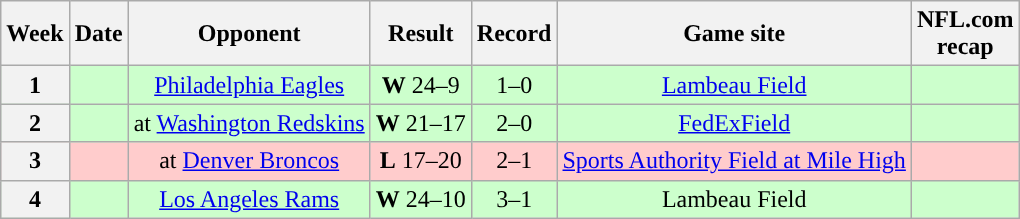<table class="wikitable" style="text-align:center">
<tr>
<th>Week</th>
<th>Date</th>
<th>Opponent</th>
<th>Result</th>
<th>Record</th>
<th>Game site</th>
<th>NFL.com<br>recap</th>
</tr>
<tr bgcolor=ccffcc>
<th>1</th>
<td></td>
<td><a href='#'>Philadelphia Eagles</a></td>
<td><strong>W</strong> 24–9</td>
<td>1–0</td>
<td><a href='#'>Lambeau Field</a></td>
<td></td>
</tr>
<tr bgcolor=ccffcc>
<th>2</th>
<td></td>
<td>at <a href='#'>Washington Redskins</a></td>
<td><strong>W</strong> 21–17</td>
<td>2–0</td>
<td><a href='#'>FedExField</a></td>
<td></td>
</tr>
<tr bgcolor=ffcccc>
<th>3</th>
<td></td>
<td>at <a href='#'>Denver Broncos</a></td>
<td><strong>L</strong> 17–20</td>
<td>2–1</td>
<td><a href='#'>Sports Authority Field at Mile High</a></td>
<td></td>
</tr>
<tr bgcolor=ccffcc>
<th>4</th>
<td></td>
<td><a href='#'>Los Angeles Rams</a></td>
<td><strong>W</strong> 24–10</td>
<td>3–1</td>
<td>Lambeau Field</td>
<td></td>
</tr>
</table>
